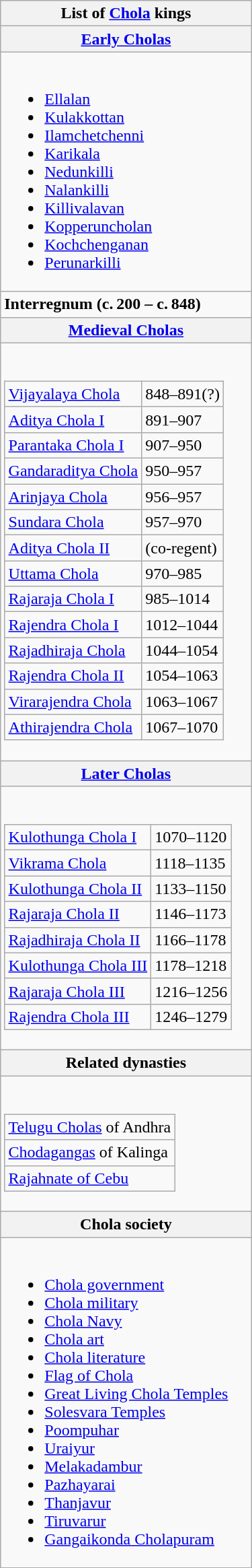<table class="wikitable">
<tr>
<th>List of <a href='#'>Chola</a> kings</th>
</tr>
<tr>
<th><a href='#'>Early Cholas</a></th>
</tr>
<tr>
<td><br><ul><li><a href='#'>Ellalan</a></li><li><a href='#'>Kulakkottan</a></li><li><a href='#'>Ilamchetchenni</a></li><li><a href='#'>Karikala</a></li><li><a href='#'>Nedunkilli</a></li><li><a href='#'>Nalankilli</a></li><li><a href='#'>Killivalavan</a></li><li><a href='#'>Kopperuncholan</a></li><li><a href='#'>Kochchenganan</a></li><li><a href='#'>Perunarkilli</a></li></ul></td>
</tr>
<tr>
<td><strong>Interregnum (<abbr>c.</abbr> 200 – c. 848)</strong></td>
</tr>
<tr>
<th><a href='#'>Medieval Cholas</a></th>
</tr>
<tr>
<td><br><table class="wikitable">
<tr>
<td><a href='#'>Vijayalaya Chola</a></td>
<td>848–891(?)</td>
</tr>
<tr>
<td><a href='#'>Aditya Chola I</a></td>
<td>891–907</td>
</tr>
<tr>
<td><a href='#'>Parantaka Chola I</a></td>
<td>907–950</td>
</tr>
<tr>
<td><a href='#'>Gandaraditya Chola</a></td>
<td>950–957</td>
</tr>
<tr>
<td><a href='#'>Arinjaya Chola</a></td>
<td>956–957</td>
</tr>
<tr>
<td><a href='#'>Sundara Chola</a></td>
<td>957–970</td>
</tr>
<tr>
<td><a href='#'>Aditya Chola II</a></td>
<td>(co-regent)</td>
</tr>
<tr>
<td><a href='#'>Uttama Chola</a></td>
<td>970–985</td>
</tr>
<tr>
<td><a href='#'>Rajaraja Chola I</a></td>
<td>985–1014</td>
</tr>
<tr>
<td><a href='#'>Rajendra Chola I</a></td>
<td>1012–1044</td>
</tr>
<tr>
<td><a href='#'>Rajadhiraja Chola</a></td>
<td>1044–1054</td>
</tr>
<tr>
<td><a href='#'>Rajendra Chola II</a></td>
<td>1054–1063</td>
</tr>
<tr>
<td><a href='#'>Virarajendra Chola</a></td>
<td>1063–1067</td>
</tr>
<tr>
<td><a href='#'>Athirajendra Chola</a></td>
<td>1067–1070</td>
</tr>
</table>
</td>
</tr>
<tr>
<th><a href='#'>Later Cholas</a></th>
</tr>
<tr>
<td><br><table class="wikitable">
<tr>
<td><a href='#'>Kulothunga Chola I</a></td>
<td>1070–1120</td>
</tr>
<tr>
<td><a href='#'>Vikrama Chola</a></td>
<td>1118–1135</td>
</tr>
<tr>
<td><a href='#'>Kulothunga Chola II</a></td>
<td>1133–1150</td>
</tr>
<tr>
<td><a href='#'>Rajaraja Chola II</a></td>
<td>1146–1173</td>
</tr>
<tr>
<td><a href='#'>Rajadhiraja Chola II</a></td>
<td>1166–1178</td>
</tr>
<tr>
<td><a href='#'>Kulothunga Chola III</a></td>
<td>1178–1218</td>
</tr>
<tr>
<td><a href='#'>Rajaraja Chola III</a></td>
<td>1216–1256</td>
</tr>
<tr>
<td><a href='#'>Rajendra Chola III</a></td>
<td>1246–1279</td>
</tr>
</table>
</td>
</tr>
<tr>
<th>Related dynasties</th>
</tr>
<tr>
<td><br><table class="wikitable">
<tr>
<td><a href='#'>Telugu Cholas</a> of Andhra</td>
</tr>
<tr>
<td><a href='#'>Chodagangas</a> of Kalinga</td>
</tr>
<tr>
<td><a href='#'>Rajahnate of Cebu</a></td>
</tr>
</table>
</td>
</tr>
<tr>
<th>Chola society</th>
</tr>
<tr>
<td><br><ul><li><a href='#'>Chola government</a></li><li><a href='#'>Chola military</a></li><li><a href='#'>Chola Navy</a></li><li><a href='#'>Chola art</a></li><li><a href='#'>Chola literature</a></li><li><a href='#'>Flag of Chola</a></li><li><a href='#'>Great Living Chola Temples</a></li><li><a href='#'>Solesvara Temples</a></li><li><a href='#'>Poompuhar</a></li><li><a href='#'>Uraiyur</a></li><li><a href='#'>Melakadambur</a></li><li><a href='#'>Pazhayarai</a></li><li><a href='#'>Thanjavur</a></li><li><a href='#'>Tiruvarur</a></li><li><a href='#'>Gangaikonda Cholapuram</a></li></ul></td>
</tr>
</table>
